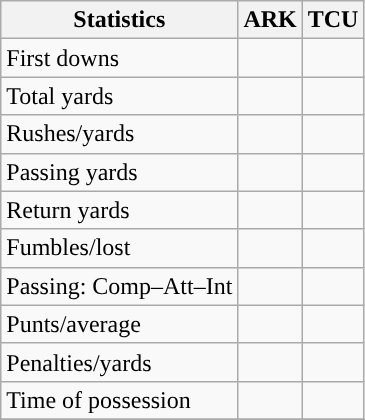<table class="wikitable" style="float: left;">
<tr>
<th>Statistics</th>
<th>ARK</th>
<th>TCU</th>
</tr>
<tr>
<td>First downs</td>
<td></td>
<td></td>
</tr>
<tr>
<td>Total yards</td>
<td></td>
<td></td>
</tr>
<tr>
<td>Rushes/yards</td>
<td></td>
<td></td>
</tr>
<tr>
<td>Passing yards</td>
<td></td>
<td></td>
</tr>
<tr>
<td>Return yards</td>
<td></td>
<td></td>
</tr>
<tr>
<td>Fumbles/lost</td>
<td></td>
<td></td>
</tr>
<tr>
<td>Passing: Comp–Att–Int</td>
<td></td>
<td></td>
</tr>
<tr>
<td>Punts/average</td>
<td></td>
<td></td>
</tr>
<tr>
<td>Penalties/yards</td>
<td></td>
<td></td>
</tr>
<tr>
<td>Time of possession</td>
<td></td>
<td></td>
</tr>
<tr>
</tr>
</table>
